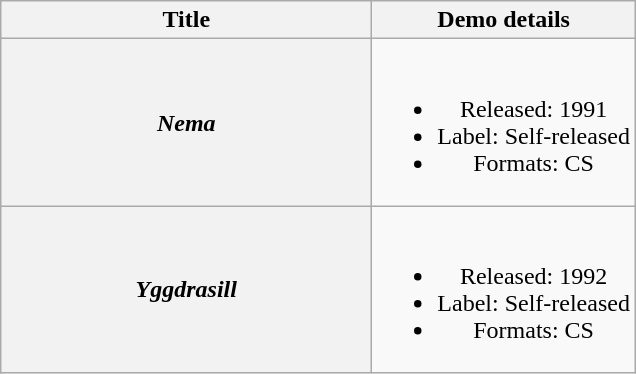<table class="wikitable plainrowheaders" style="text-align:center;">
<tr>
<th scope="col" style="width:15em;">Title</th>
<th scope="col">Demo details</th>
</tr>
<tr>
<th scope="row"><em>Nema</em></th>
<td><br><ul><li>Released: 1991</li><li>Label: Self-released</li><li>Formats: CS</li></ul></td>
</tr>
<tr>
<th scope="row"><em>Yggdrasill</em></th>
<td><br><ul><li>Released: 1992</li><li>Label: Self-released</li><li>Formats: CS</li></ul></td>
</tr>
</table>
